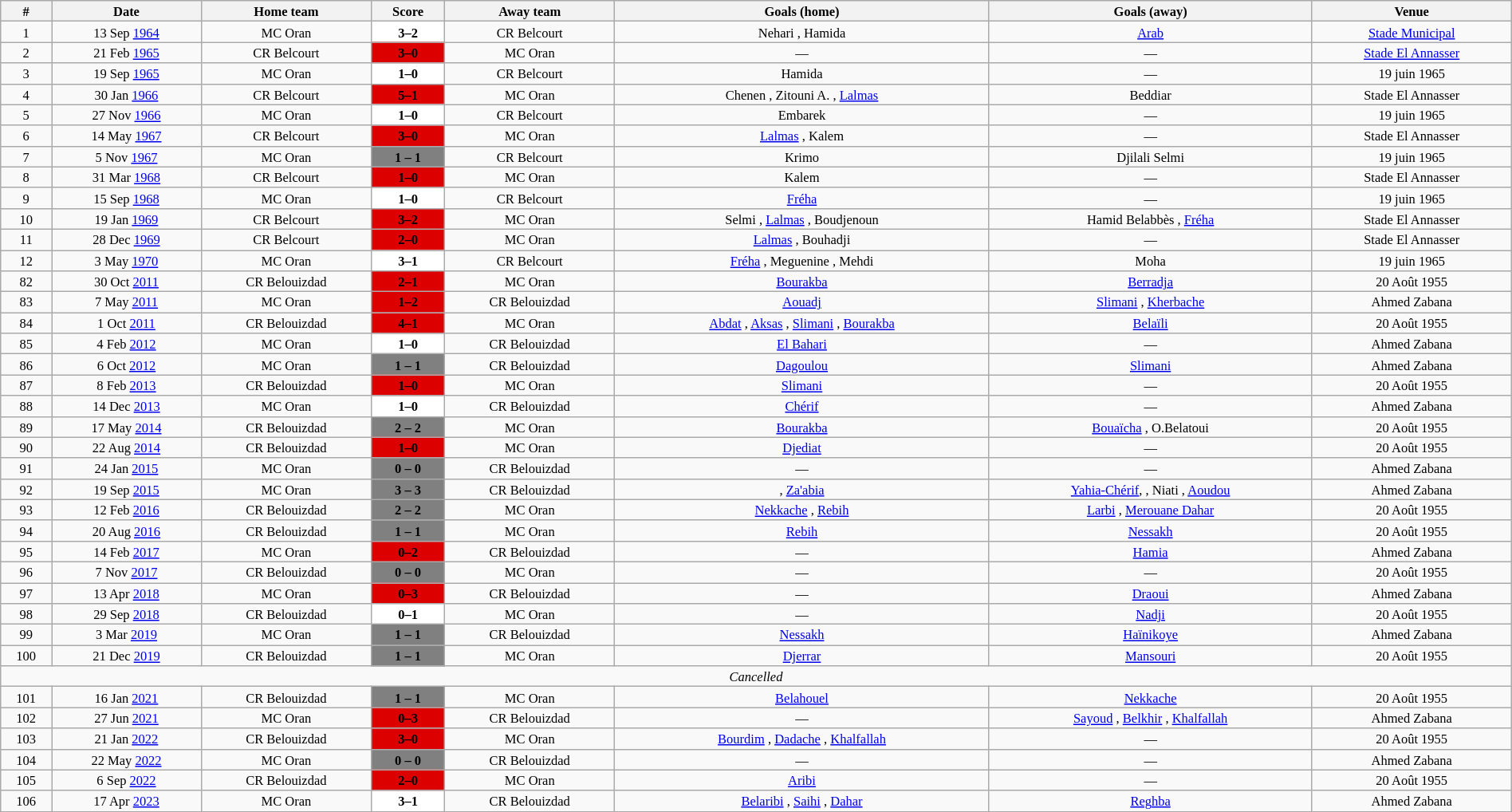<table class="wikitable" style="width:100%; margin:0 left; font-size: 11px; text-align:center">
<tr>
<th>#</th>
<th>Date</th>
<th>Home team</th>
<th>Score</th>
<th>Away team</th>
<th>Goals (home)</th>
<th>Goals (away)</th>
<th>Venue</th>
</tr>
<tr>
<td>1</td>
<td>13 Sep <a href='#'>1964</a></td>
<td>MC Oran</td>
<td style="background:#ffff;"><span><strong>3–2</strong></span></td>
<td>CR Belcourt</td>
<td>Nehari , Hamida </td>
<td><a href='#'>Arab</a> </td>
<td><a href='#'>Stade Municipal</a></td>
</tr>
<tr>
<td>2</td>
<td>21 Feb <a href='#'>1965</a></td>
<td>CR Belcourt</td>
<td style="background:#d00;"><span><strong>3–0</strong></span><br></td>
<td>MC Oran</td>
<td>—</td>
<td>—</td>
<td><a href='#'>Stade El Annasser</a></td>
</tr>
<tr>
<td>3</td>
<td>19 Sep <a href='#'>1965</a></td>
<td>MC Oran</td>
<td style="background:#ffff;"><span><strong>1–0</strong></span></td>
<td>CR Belcourt</td>
<td>Hamida </td>
<td>—</td>
<td>19 juin 1965</td>
</tr>
<tr>
<td>4</td>
<td>30 Jan <a href='#'>1966</a></td>
<td>CR Belcourt</td>
<td style="background:#d00;"><span><strong>5–1</strong></span></td>
<td>MC Oran</td>
<td>Chenen , Zitouni A. , <a href='#'>Lalmas</a> </td>
<td>Beddiar </td>
<td>Stade El Annasser</td>
</tr>
<tr>
<td>5</td>
<td>27 Nov <a href='#'>1966</a></td>
<td>MC Oran</td>
<td style="background:#ffff;"><span><strong>1–0</strong></span></td>
<td>CR Belcourt</td>
<td>Embarek </td>
<td>—</td>
<td>19 juin 1965</td>
</tr>
<tr>
<td>6</td>
<td>14 May <a href='#'>1967</a></td>
<td>CR Belcourt</td>
<td style="background:#d00;"><span><strong>3–0</strong></span></td>
<td>MC Oran</td>
<td><a href='#'>Lalmas</a> , Kalem </td>
<td>—</td>
<td>Stade El Annasser</td>
</tr>
<tr>
<td>7</td>
<td>5 Nov <a href='#'>1967</a></td>
<td>MC Oran</td>
<td style="background:gray"><span><strong>1 – 1</strong></span></td>
<td>CR Belcourt</td>
<td>Krimo </td>
<td>Djilali Selmi </td>
<td>19 juin 1965</td>
</tr>
<tr>
<td>8</td>
<td>31 Mar <a href='#'>1968</a></td>
<td>CR Belcourt</td>
<td style="background:#d00;"><span><strong>1–0</strong></span></td>
<td>MC Oran</td>
<td>Kalem </td>
<td>—</td>
<td>Stade El Annasser</td>
</tr>
<tr>
<td>9</td>
<td>15 Sep <a href='#'>1968</a></td>
<td>MC Oran</td>
<td style="background:#ffff;"><span><strong>1–0</strong></span></td>
<td>CR Belcourt</td>
<td><a href='#'>Fréha</a> </td>
<td>—</td>
<td>19 juin 1965</td>
</tr>
<tr>
<td>10</td>
<td>19 Jan <a href='#'>1969</a></td>
<td>CR Belcourt</td>
<td style="background:#d00;"><span><strong>3–2</strong></span></td>
<td>MC Oran</td>
<td>Selmi , <a href='#'>Lalmas</a> , Boudjenoun </td>
<td>Hamid Belabbès , <a href='#'>Fréha</a> </td>
<td>Stade El Annasser</td>
</tr>
<tr>
<td>11</td>
<td>28 Dec <a href='#'>1969</a></td>
<td>CR Belcourt</td>
<td style="background:#d00;"><span><strong>2–0</strong></span></td>
<td>MC Oran</td>
<td><a href='#'>Lalmas</a> , Bouhadji </td>
<td>—</td>
<td>Stade El Annasser</td>
</tr>
<tr>
<td>12</td>
<td>3 May <a href='#'>1970</a></td>
<td>MC Oran</td>
<td style="background:#ffff;"><span><strong>3–1</strong></span></td>
<td>CR Belcourt</td>
<td><a href='#'>Fréha</a> , Meguenine , Mehdi </td>
<td>Moha </td>
<td>19 juin 1965</td>
</tr>
<tr>
<td>82</td>
<td>30 Oct <a href='#'>2011</a></td>
<td>CR Belouizdad</td>
<td style="background:#d00;"><span><strong>2–1</strong></span></td>
<td>MC Oran</td>
<td><a href='#'>Bourakba</a> </td>
<td><a href='#'>Berradja</a> </td>
<td>20 Août 1955</td>
</tr>
<tr>
<td>83</td>
<td>7 May <a href='#'>2011</a></td>
<td>MC Oran</td>
<td style="background:#d00;"><span><strong>1–2</strong></span></td>
<td>CR Belouizdad</td>
<td><a href='#'>Aouadj</a> </td>
<td><a href='#'>Slimani</a> , <a href='#'>Kherbache</a> </td>
<td>Ahmed Zabana</td>
</tr>
<tr>
<td>84</td>
<td>1 Oct <a href='#'>2011</a></td>
<td>CR Belouizdad</td>
<td style="background:#d00;"><span><strong>4–1</strong></span></td>
<td>MC Oran</td>
<td><a href='#'>Abdat</a> , <a href='#'>Aksas</a> , <a href='#'>Slimani</a> , <a href='#'>Bourakba</a> </td>
<td><a href='#'>Belaïli</a> </td>
<td>20 Août 1955</td>
</tr>
<tr>
<td>85</td>
<td>4 Feb <a href='#'>2012</a></td>
<td>MC Oran</td>
<td style="background:#ffff;"><span><strong>1–0</strong></span></td>
<td>CR Belouizdad</td>
<td><a href='#'>El Bahari</a> </td>
<td>—</td>
<td>Ahmed Zabana</td>
</tr>
<tr>
<td>86</td>
<td>6 Oct <a href='#'>2012</a></td>
<td>MC Oran</td>
<td style="background:gray"><span><strong>1 – 1</strong></span></td>
<td>CR Belouizdad</td>
<td><a href='#'>Dagoulou</a> </td>
<td><a href='#'>Slimani</a> </td>
<td>Ahmed Zabana</td>
</tr>
<tr>
<td>87</td>
<td>8 Feb <a href='#'>2013</a></td>
<td>CR Belouizdad</td>
<td style="background:#d00;"><span><strong>1–0</strong></span></td>
<td>MC Oran</td>
<td><a href='#'>Slimani</a> </td>
<td>—</td>
<td>20 Août 1955</td>
</tr>
<tr>
<td>88</td>
<td>14 Dec <a href='#'>2013</a></td>
<td>MC Oran</td>
<td style="background:#ffff;"><span><strong>1–0</strong></span></td>
<td>CR Belouizdad</td>
<td><a href='#'>Chérif</a> </td>
<td>—</td>
<td>Ahmed Zabana</td>
</tr>
<tr>
<td>89</td>
<td>17 May <a href='#'>2014</a></td>
<td>CR Belouizdad</td>
<td style="background:gray"><span><strong>2 – 2</strong></span></td>
<td>MC Oran</td>
<td><a href='#'>Bourakba</a> </td>
<td><a href='#'>Bouaïcha</a> , O.Belatoui </td>
<td>20 Août 1955</td>
</tr>
<tr>
<td>90</td>
<td>22 Aug <a href='#'>2014</a></td>
<td>CR Belouizdad</td>
<td style="background:#d00;"><span><strong>1–0</strong></span></td>
<td>MC Oran</td>
<td><a href='#'>Djediat</a> </td>
<td>—</td>
<td>20 Août 1955</td>
</tr>
<tr>
<td>91</td>
<td>24 Jan <a href='#'>2015</a></td>
<td>MC Oran</td>
<td style="background:gray"><span><strong>0 – 0</strong></span></td>
<td>CR Belouizdad</td>
<td>—</td>
<td>—</td>
<td>Ahmed Zabana</td>
</tr>
<tr>
<td>92</td>
<td>19 Sep <a href='#'>2015</a></td>
<td>MC Oran</td>
<td style="background:gray"><span><strong>3 – 3</strong></span></td>
<td>CR Belouizdad</td>
<td> , <a href='#'>Za'abia</a> </td>
<td><a href='#'>Yahia-Chérif</a>, , Niati , <a href='#'>Aoudou</a> </td>
<td>Ahmed Zabana</td>
</tr>
<tr>
<td>93</td>
<td>12 Feb <a href='#'>2016</a></td>
<td>CR Belouizdad</td>
<td style="background:gray"><span><strong>2 – 2</strong></span></td>
<td>MC Oran</td>
<td><a href='#'>Nekkache</a> , <a href='#'>Rebih</a> </td>
<td><a href='#'>Larbi</a> , <a href='#'>Merouane Dahar</a> </td>
<td>20 Août 1955</td>
</tr>
<tr>
<td>94</td>
<td>20 Aug <a href='#'>2016</a></td>
<td>CR Belouizdad</td>
<td style="background:gray"><span><strong>1 – 1</strong></span></td>
<td>MC Oran</td>
<td><a href='#'>Rebih</a> </td>
<td><a href='#'>Nessakh</a> </td>
<td>20 Août 1955</td>
</tr>
<tr>
<td>95</td>
<td>14 Feb <a href='#'>2017</a></td>
<td>MC Oran</td>
<td style="background:#d00;"><span><strong>0–2</strong></span></td>
<td>CR Belouizdad</td>
<td>—</td>
<td><a href='#'>Hamia</a> </td>
<td>Ahmed Zabana</td>
</tr>
<tr>
<td>96</td>
<td>7 Nov <a href='#'>2017</a></td>
<td>CR Belouizdad</td>
<td style="background:gray"><span><strong>0 – 0</strong></span></td>
<td>MC Oran</td>
<td>—</td>
<td>—</td>
<td>20 Août 1955</td>
</tr>
<tr>
<td>97</td>
<td>13 Apr <a href='#'>2018</a></td>
<td>MC Oran</td>
<td style="background:#d00;"><span><strong>0–3</strong></span><br></td>
<td>CR Belouizdad</td>
<td>—</td>
<td><a href='#'>Draoui</a> </td>
<td>Ahmed Zabana</td>
</tr>
<tr>
<td>98</td>
<td>29 Sep <a href='#'>2018</a></td>
<td>CR Belouizdad</td>
<td style="background:#ffff;"><span><strong>0–1</strong></span></td>
<td>MC Oran</td>
<td>—</td>
<td><a href='#'>Nadji</a> </td>
<td>20 Août 1955</td>
</tr>
<tr>
<td>99</td>
<td>3 Mar <a href='#'>2019</a></td>
<td>MC Oran</td>
<td style="background:gray"><span><strong>1 – 1</strong></span></td>
<td>CR Belouizdad</td>
<td><a href='#'>Nessakh</a> </td>
<td><a href='#'>Haïnikoye</a> </td>
<td>Ahmed Zabana</td>
</tr>
<tr>
<td>100</td>
<td>21 Dec <a href='#'>2019</a></td>
<td>CR Belouizdad</td>
<td style="background:gray"><span><strong>1 – 1</strong></span></td>
<td>MC Oran</td>
<td><a href='#'>Djerrar</a> </td>
<td><a href='#'>Mansouri</a> </td>
<td>20 Août 1955</td>
</tr>
<tr>
<td colspan=8><em>Cancelled</em> </td>
</tr>
<tr>
<td>101</td>
<td>16 Jan <a href='#'>2021</a></td>
<td>CR Belouizdad</td>
<td style="background:gray"><span><strong>1 – 1</strong></span></td>
<td>MC Oran</td>
<td><a href='#'>Belahouel</a> </td>
<td><a href='#'>Nekkache</a> </td>
<td>20 Août 1955</td>
</tr>
<tr>
<td>102</td>
<td>27 Jun <a href='#'>2021</a></td>
<td>MC Oran</td>
<td style="background:#d00;"><span><strong>0–3</strong></span></td>
<td>CR Belouizdad</td>
<td>—</td>
<td><a href='#'>Sayoud</a> , <a href='#'>Belkhir</a> , <a href='#'>Khalfallah</a> </td>
<td>Ahmed Zabana</td>
</tr>
<tr>
<td>103</td>
<td>21 Jan <a href='#'>2022</a></td>
<td>CR Belouizdad</td>
<td style="background:#d00;"><span><strong>3–0</strong></span></td>
<td>MC Oran</td>
<td><a href='#'>Bourdim</a> , <a href='#'>Dadache</a> , <a href='#'>Khalfallah</a> </td>
<td>—</td>
<td>20 Août 1955</td>
</tr>
<tr>
<td>104</td>
<td>22 May <a href='#'>2022</a></td>
<td>MC Oran</td>
<td style="background:gray"><span><strong>0 – 0</strong></span></td>
<td>CR Belouizdad</td>
<td>—</td>
<td>—</td>
<td>Ahmed Zabana</td>
</tr>
<tr>
<td>105</td>
<td>6 Sep <a href='#'>2022</a></td>
<td>CR Belouizdad</td>
<td style="background:#d00;"><span><strong>2–0</strong></span></td>
<td>MC Oran</td>
<td><a href='#'>Aribi</a> </td>
<td>—</td>
<td>20 Août 1955</td>
</tr>
<tr>
<td>106</td>
<td>17 Apr <a href='#'>2023</a></td>
<td>MC Oran</td>
<td style="background:#ffff;"><span><strong>3–1</strong></span></td>
<td>CR Belouizdad</td>
<td><a href='#'>Belaribi</a> , <a href='#'>Saihi</a> , <a href='#'>Dahar</a> </td>
<td><a href='#'>Reghba</a> </td>
<td>Ahmed Zabana</td>
</tr>
<tr>
</tr>
</table>
